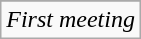<table class="wikitable">
<tr align="center">
</tr>
<tr align="center">
<td colspan=3><em>First meeting</em></td>
</tr>
</table>
